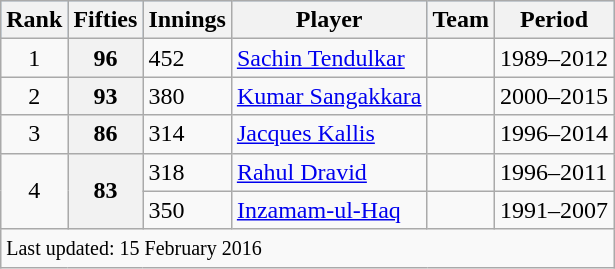<table class="wikitable plainrowheaders sortable">
<tr style="background:#9cf;">
<th>Rank</th>
<th>Fifties</th>
<th>Innings</th>
<th>Player</th>
<th>Team</th>
<th>Period</th>
</tr>
<tr>
<td align=center>1</td>
<th>96</th>
<td>452</td>
<td><a href='#'>Sachin Tendulkar</a></td>
<td></td>
<td>1989–2012</td>
</tr>
<tr>
<td align=center>2</td>
<th>93</th>
<td>380</td>
<td><a href='#'>Kumar Sangakkara</a></td>
<td></td>
<td>2000–2015</td>
</tr>
<tr>
<td align=center>3</td>
<th>86</th>
<td>314</td>
<td><a href='#'>Jacques Kallis</a></td>
<td></td>
<td>1996–2014</td>
</tr>
<tr>
<td align=center rowspan=2>4</td>
<th rowspan="2">83</th>
<td>318</td>
<td><a href='#'>Rahul Dravid</a></td>
<td></td>
<td>1996–2011</td>
</tr>
<tr>
<td>350</td>
<td><a href='#'>Inzamam-ul-Haq</a></td>
<td></td>
<td>1991–2007</td>
</tr>
<tr class=sortbottom>
<td colspan="6"><small>Last updated: 15 February 2016</small></td>
</tr>
</table>
